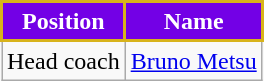<table class="wikitable">
<tr>
<th style="color:#FFFFFF; background: #7300E6; border:2px solid #D8B31B;">Position</th>
<th style="color:#FFFFFF; background: #7300E6; border:2px solid #D8B31B;">Name</th>
</tr>
<tr>
<td>Head coach</td>
<td> <a href='#'>Bruno Metsu</a></td>
</tr>
</table>
